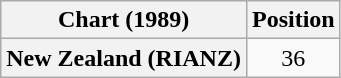<table class="wikitable plainrowheaders" style="text-align:center">
<tr>
<th>Chart (1989)</th>
<th>Position</th>
</tr>
<tr>
<th scope="row">New Zealand (RIANZ)</th>
<td>36</td>
</tr>
</table>
